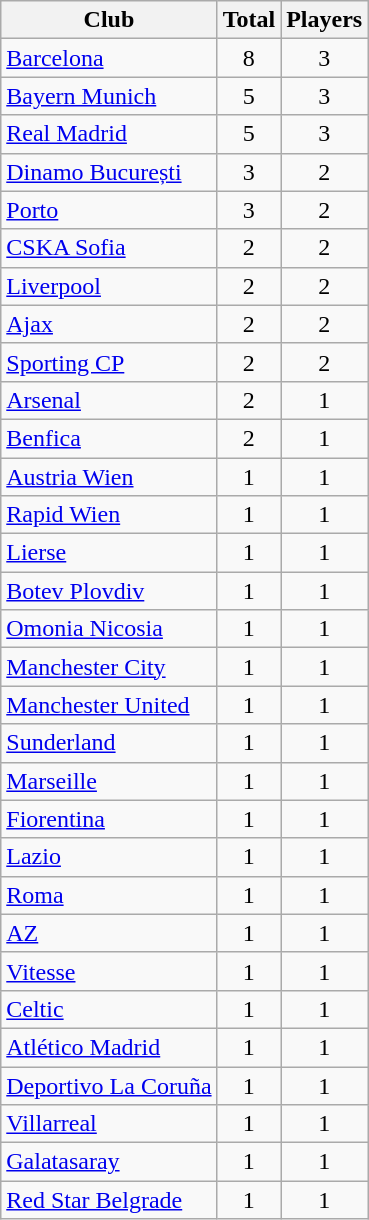<table class="sortable plainrowheaders wikitable">
<tr>
<th scope=col>Club</th>
<th scope=col>Total</th>
<th scope=col>Players</th>
</tr>
<tr>
<td scope=row> <a href='#'>Barcelona</a></td>
<td align=center>8</td>
<td align=center>3</td>
</tr>
<tr>
<td scope=row> <a href='#'>Bayern Munich</a></td>
<td align=center>5</td>
<td align=center>3</td>
</tr>
<tr>
<td scope=row> <a href='#'>Real Madrid</a></td>
<td align=center>5</td>
<td align=center>3</td>
</tr>
<tr>
<td scope=row> <a href='#'>Dinamo București</a></td>
<td align=center>3</td>
<td align=center>2</td>
</tr>
<tr>
<td scope=row> <a href='#'>Porto</a></td>
<td align=center>3</td>
<td align=center>2</td>
</tr>
<tr>
<td scope=row> <a href='#'>CSKA Sofia</a></td>
<td align=center>2</td>
<td align=center>2</td>
</tr>
<tr>
<td scope=row> <a href='#'>Liverpool</a></td>
<td align=center>2</td>
<td align=center>2</td>
</tr>
<tr>
<td scope=row> <a href='#'>Ajax</a></td>
<td align=center>2</td>
<td align=center>2</td>
</tr>
<tr>
<td scope=row> <a href='#'>Sporting CP</a></td>
<td align=center>2</td>
<td align=center>2</td>
</tr>
<tr>
<td scope=row> <a href='#'>Arsenal</a></td>
<td align=center>2</td>
<td align=center>1</td>
</tr>
<tr>
<td scope=row> <a href='#'>Benfica</a></td>
<td align=center>2</td>
<td align=center>1</td>
</tr>
<tr>
<td scope=row> <a href='#'>Austria Wien</a></td>
<td align=center>1</td>
<td align=center>1</td>
</tr>
<tr>
<td scope=row> <a href='#'>Rapid Wien</a></td>
<td align=center>1</td>
<td align=center>1</td>
</tr>
<tr>
<td scope=row> <a href='#'>Lierse</a></td>
<td align=center>1</td>
<td align=center>1</td>
</tr>
<tr>
<td scope=row> <a href='#'>Botev Plovdiv</a></td>
<td align=center>1</td>
<td align=center>1</td>
</tr>
<tr>
<td scope=row> <a href='#'>Omonia Nicosia</a></td>
<td align=center>1</td>
<td align=center>1</td>
</tr>
<tr>
<td scope=row> <a href='#'>Manchester City</a></td>
<td align=center>1</td>
<td align=center>1</td>
</tr>
<tr>
<td scope=row> <a href='#'>Manchester United</a></td>
<td align=center>1</td>
<td align=center>1</td>
</tr>
<tr>
<td scope=row> <a href='#'>Sunderland</a></td>
<td align=center>1</td>
<td align=center>1</td>
</tr>
<tr>
<td scope=row> <a href='#'>Marseille</a></td>
<td align=center>1</td>
<td align=center>1</td>
</tr>
<tr>
<td scope=row> <a href='#'>Fiorentina</a></td>
<td align=center>1</td>
<td align=center>1</td>
</tr>
<tr>
<td scope=row> <a href='#'>Lazio</a></td>
<td align=center>1</td>
<td align=center>1</td>
</tr>
<tr>
<td scope=row> <a href='#'>Roma</a></td>
<td align=center>1</td>
<td align=center>1</td>
</tr>
<tr>
<td scope=row> <a href='#'>AZ</a></td>
<td align=center>1</td>
<td align=center>1</td>
</tr>
<tr>
<td scope=row> <a href='#'>Vitesse</a></td>
<td align=center>1</td>
<td align=center>1</td>
</tr>
<tr>
<td scope=row> <a href='#'>Celtic</a></td>
<td align=center>1</td>
<td align=center>1</td>
</tr>
<tr>
<td scope=row> <a href='#'>Atlético Madrid</a></td>
<td align=center>1</td>
<td align=center>1</td>
</tr>
<tr>
<td scope=row> <a href='#'>Deportivo La Coruña</a></td>
<td align=center>1</td>
<td align=center>1</td>
</tr>
<tr>
<td scope=row> <a href='#'>Villarreal</a></td>
<td align=center>1</td>
<td align=center>1</td>
</tr>
<tr>
<td scope=row> <a href='#'>Galatasaray</a></td>
<td align=center>1</td>
<td align=center>1</td>
</tr>
<tr>
<td scope=row> <a href='#'>Red Star Belgrade</a></td>
<td align=center>1</td>
<td align=center>1</td>
</tr>
</table>
